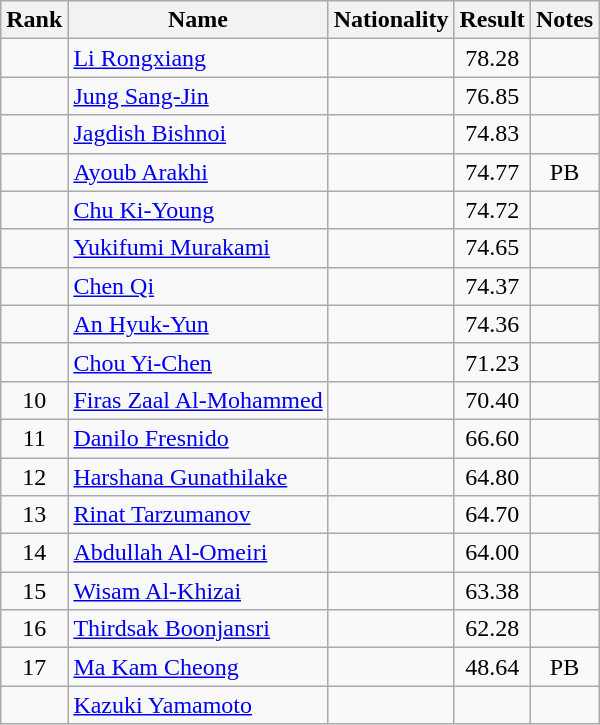<table class="wikitable sortable" style="text-align:center">
<tr>
<th>Rank</th>
<th>Name</th>
<th>Nationality</th>
<th>Result</th>
<th>Notes</th>
</tr>
<tr>
<td></td>
<td align=left><a href='#'>Li Rongxiang</a></td>
<td align=left></td>
<td>78.28</td>
<td></td>
</tr>
<tr>
<td></td>
<td align=left><a href='#'>Jung Sang-Jin</a></td>
<td align=left></td>
<td>76.85</td>
<td></td>
</tr>
<tr>
<td></td>
<td align=left><a href='#'>Jagdish Bishnoi</a></td>
<td align=left></td>
<td>74.83</td>
<td></td>
</tr>
<tr>
<td></td>
<td align=left><a href='#'>Ayoub Arakhi</a></td>
<td align=left></td>
<td>74.77</td>
<td>PB</td>
</tr>
<tr>
<td></td>
<td align=left><a href='#'>Chu Ki-Young</a></td>
<td align=left></td>
<td>74.72</td>
<td></td>
</tr>
<tr>
<td></td>
<td align=left><a href='#'>Yukifumi Murakami</a></td>
<td align=left></td>
<td>74.65</td>
<td></td>
</tr>
<tr>
<td></td>
<td align=left><a href='#'>Chen Qi</a></td>
<td align=left></td>
<td>74.37</td>
<td></td>
</tr>
<tr>
<td></td>
<td align=left><a href='#'>An Hyuk-Yun</a></td>
<td align=left></td>
<td>74.36</td>
<td></td>
</tr>
<tr>
<td></td>
<td align=left><a href='#'>Chou Yi-Chen</a></td>
<td align=left></td>
<td>71.23</td>
<td></td>
</tr>
<tr>
<td>10</td>
<td align=left><a href='#'>Firas Zaal Al-Mohammed</a></td>
<td align=left></td>
<td>70.40</td>
<td></td>
</tr>
<tr>
<td>11</td>
<td align=left><a href='#'>Danilo Fresnido</a></td>
<td align=left></td>
<td>66.60</td>
<td></td>
</tr>
<tr>
<td>12</td>
<td align=left><a href='#'>Harshana Gunathilake</a></td>
<td align=left></td>
<td>64.80</td>
<td></td>
</tr>
<tr>
<td>13</td>
<td align=left><a href='#'>Rinat Tarzumanov</a></td>
<td align=left></td>
<td>64.70</td>
<td></td>
</tr>
<tr>
<td>14</td>
<td align=left><a href='#'>Abdullah Al-Omeiri</a></td>
<td align=left></td>
<td>64.00</td>
<td></td>
</tr>
<tr>
<td>15</td>
<td align=left><a href='#'>Wisam Al-Khizai</a></td>
<td align=left></td>
<td>63.38</td>
<td></td>
</tr>
<tr>
<td>16</td>
<td align=left><a href='#'>Thirdsak Boonjansri</a></td>
<td align=left></td>
<td>62.28</td>
<td></td>
</tr>
<tr>
<td>17</td>
<td align=left><a href='#'>Ma Kam Cheong</a></td>
<td align=left></td>
<td>48.64</td>
<td>PB</td>
</tr>
<tr>
<td></td>
<td align=left><a href='#'>Kazuki Yamamoto</a></td>
<td align=left></td>
<td></td>
<td></td>
</tr>
</table>
